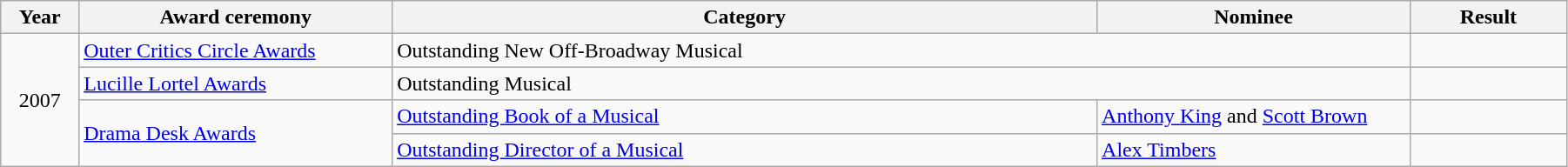<table class="wikitable" width="95%">
<tr>
<th width="5%">Year</th>
<th width="20%">Award ceremony</th>
<th width="45%">Category</th>
<th width="20%">Nominee</th>
<th width="10%">Result</th>
</tr>
<tr>
<td rowspan="4" align="center">2007</td>
<td rowspan="1"><a href='#'>Outer Critics Circle Awards</a></td>
<td rowspan="1" colspan="2">Outstanding New Off-Broadway Musical</td>
<td></td>
</tr>
<tr>
<td rowspan="1"><a href='#'>Lucille Lortel Awards</a></td>
<td rowspan="1" colspan="2">Outstanding Musical</td>
<td></td>
</tr>
<tr>
<td rowspan="2"><a href='#'>Drama Desk Awards</a></td>
<td rowspan="1"><a href='#'>Outstanding Book of a Musical</a></td>
<td rowspan="1"><a href='#'>Anthony King</a> and <a href='#'>Scott Brown</a></td>
<td></td>
</tr>
<tr>
<td rowspan="1"><a href='#'>Outstanding Director of a Musical</a></td>
<td rowspan="1"><a href='#'>Alex Timbers</a></td>
<td></td>
</tr>
</table>
